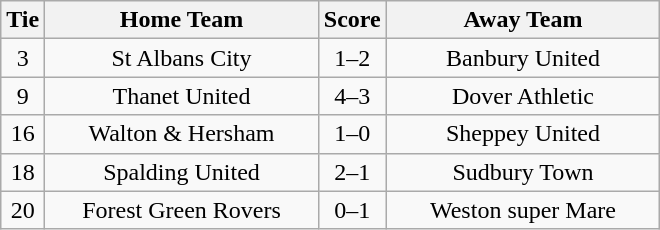<table class="wikitable" style="text-align:center;">
<tr>
<th width=20>Tie</th>
<th width=175>Home Team</th>
<th width=20>Score</th>
<th width=175>Away Team</th>
</tr>
<tr>
<td>3</td>
<td>St Albans City</td>
<td>1–2</td>
<td>Banbury United</td>
</tr>
<tr>
<td>9</td>
<td>Thanet United</td>
<td>4–3</td>
<td>Dover Athletic</td>
</tr>
<tr>
<td>16</td>
<td>Walton & Hersham</td>
<td>1–0</td>
<td>Sheppey United</td>
</tr>
<tr>
<td>18</td>
<td>Spalding United</td>
<td>2–1</td>
<td>Sudbury Town</td>
</tr>
<tr>
<td>20</td>
<td>Forest Green Rovers</td>
<td>0–1</td>
<td>Weston super Mare</td>
</tr>
</table>
